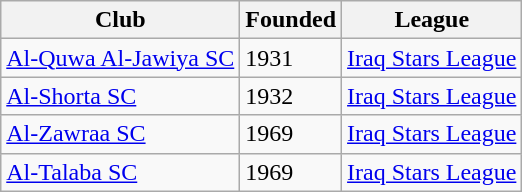<table class="wikitable">
<tr>
<th>Club</th>
<th>Founded</th>
<th>League</th>
</tr>
<tr>
<td><a href='#'>Al-Quwa Al-Jawiya SC</a></td>
<td>1931</td>
<td><a href='#'>Iraq Stars League</a></td>
</tr>
<tr>
<td><a href='#'>Al-Shorta SC</a></td>
<td>1932</td>
<td><a href='#'>Iraq Stars League</a></td>
</tr>
<tr>
<td><a href='#'>Al-Zawraa SC</a></td>
<td>1969</td>
<td><a href='#'>Iraq Stars League</a></td>
</tr>
<tr>
<td><a href='#'>Al-Talaba SC</a></td>
<td>1969</td>
<td><a href='#'>Iraq Stars League</a></td>
</tr>
</table>
